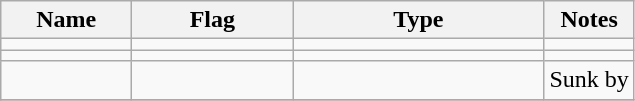<table class="wikitable sortable">
<tr>
<th scope="col" width="80px">Name</th>
<th scope="col" width="100px">Flag</th>
<th width="160px">Type</th>
<th>Notes</th>
</tr>
<tr>
<td align="left"></td>
<td align="left"></td>
<td align="left"></td>
<td align="left"></td>
</tr>
<tr>
<td align="left"></td>
<td align="left"></td>
<td align="left"></td>
<td align="left"></td>
</tr>
<tr>
<td align="left"></td>
<td align="left"></td>
<td align="left"></td>
<td align="left">Sunk by </td>
</tr>
<tr>
</tr>
</table>
